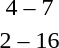<table style="text-align:center">
<tr>
<th width=200></th>
<th width=100></th>
<th width=200></th>
</tr>
<tr>
<td align=right></td>
<td>4 – 7</td>
<td align=left><strong></strong></td>
</tr>
<tr>
<td align=right></td>
<td>2 – 16</td>
<td align=left><strong></strong></td>
</tr>
</table>
